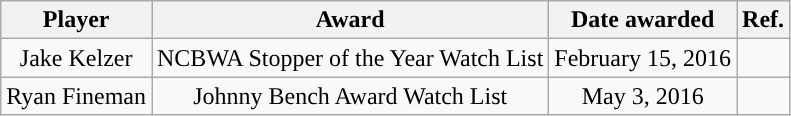<table class="wikitable sortable sortable" style="text-align: center">
<tr>
<th>Player</th>
<th>Award</th>
<th>Date awarded</th>
<th>Ref.</th>
</tr>
<tr>
<td>Jake Kelzer</td>
<td>NCBWA Stopper of the Year Watch List</td>
<td>February 15, 2016</td>
<td></td>
</tr>
<tr>
<td>Ryan Fineman</td>
<td>Johnny Bench Award Watch List</td>
<td>May 3, 2016</td>
<td></td>
</tr>
</table>
